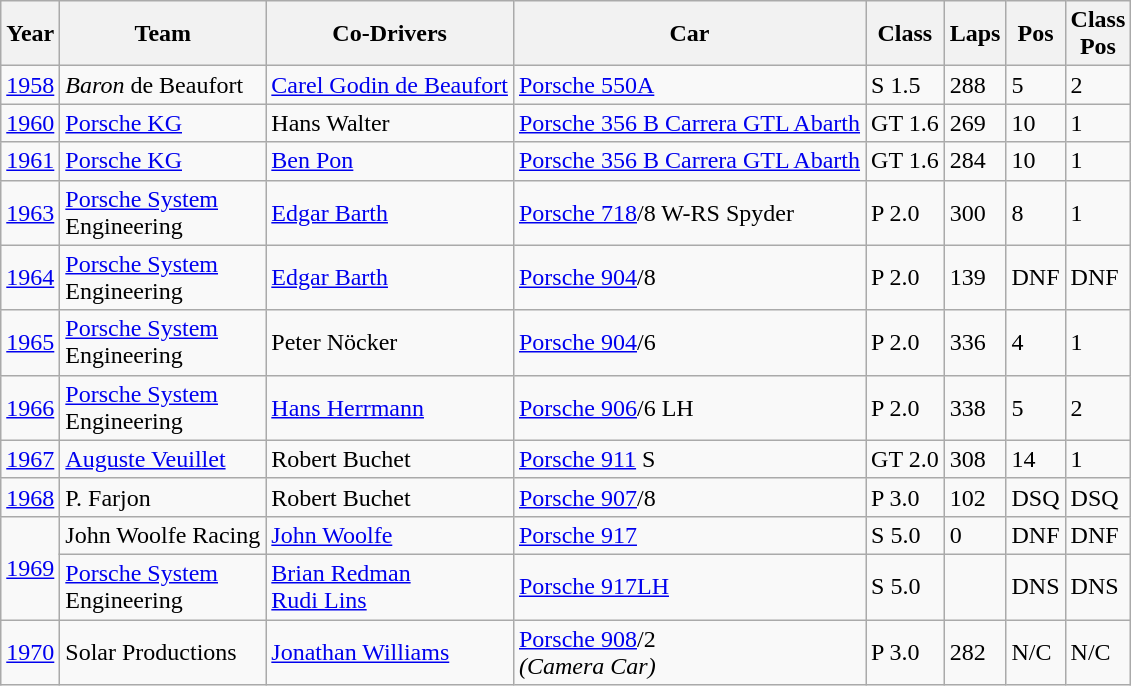<table class="wikitable">
<tr>
<th>Year</th>
<th>Team</th>
<th>Co-Drivers</th>
<th>Car</th>
<th>Class</th>
<th>Laps</th>
<th>Pos</th>
<th>Class<br>Pos</th>
</tr>
<tr>
<td><a href='#'>1958</a></td>
<td> <em>Baron</em> de Beaufort</td>
<td> <a href='#'>Carel Godin de Beaufort</a></td>
<td><a href='#'>Porsche 550A</a></td>
<td>S 1.5</td>
<td>288</td>
<td>5</td>
<td>2</td>
</tr>
<tr>
<td><a href='#'>1960</a></td>
<td> <a href='#'>Porsche KG</a></td>
<td> Hans Walter</td>
<td><a href='#'>Porsche 356 B Carrera GTL Abarth</a></td>
<td>GT 1.6</td>
<td>269</td>
<td>10</td>
<td>1</td>
</tr>
<tr>
<td><a href='#'>1961</a></td>
<td> <a href='#'>Porsche KG</a></td>
<td> <a href='#'>Ben Pon</a></td>
<td><a href='#'>Porsche 356 B Carrera GTL Abarth</a></td>
<td>GT 1.6</td>
<td>284</td>
<td>10</td>
<td>1</td>
</tr>
<tr>
<td><a href='#'>1963</a></td>
<td> <a href='#'>Porsche System</a><br>Engineering</td>
<td> <a href='#'>Edgar Barth</a></td>
<td><a href='#'>Porsche 718</a>/8 W-RS Spyder</td>
<td>P 2.0</td>
<td>300</td>
<td>8</td>
<td>1</td>
</tr>
<tr>
<td><a href='#'>1964</a></td>
<td> <a href='#'>Porsche System</a><br>Engineering</td>
<td> <a href='#'>Edgar Barth</a></td>
<td><a href='#'>Porsche 904</a>/8</td>
<td>P 2.0</td>
<td>139</td>
<td>DNF</td>
<td>DNF</td>
</tr>
<tr>
<td><a href='#'>1965</a></td>
<td> <a href='#'>Porsche System</a><br>Engineering</td>
<td> Peter Nöcker</td>
<td><a href='#'>Porsche 904</a>/6</td>
<td>P 2.0</td>
<td>336</td>
<td>4</td>
<td>1</td>
</tr>
<tr>
<td><a href='#'>1966</a></td>
<td> <a href='#'>Porsche System</a><br>Engineering</td>
<td> <a href='#'>Hans Herrmann</a></td>
<td><a href='#'>Porsche 906</a>/6 LH</td>
<td>P 2.0</td>
<td>338</td>
<td>5</td>
<td>2</td>
</tr>
<tr>
<td><a href='#'>1967</a></td>
<td><strong></strong> <a href='#'>Auguste Veuillet</a></td>
<td> Robert Buchet</td>
<td><a href='#'>Porsche 911</a> S</td>
<td>GT 2.0</td>
<td>308</td>
<td>14</td>
<td>1</td>
</tr>
<tr>
<td><a href='#'>1968</a></td>
<td><strong></strong> P. Farjon</td>
<td> Robert Buchet</td>
<td><a href='#'>Porsche 907</a>/8</td>
<td>P 3.0</td>
<td>102</td>
<td>DSQ</td>
<td>DSQ</td>
</tr>
<tr>
<td rowspan="2"><a href='#'>1969</a></td>
<td> John Woolfe Racing</td>
<td> <a href='#'>John Woolfe</a></td>
<td><a href='#'>Porsche 917</a></td>
<td>S 5.0</td>
<td>0</td>
<td>DNF</td>
<td>DNF</td>
</tr>
<tr>
<td> <a href='#'>Porsche System</a><br>Engineering</td>
<td> <a href='#'>Brian Redman</a><br> <a href='#'>Rudi Lins</a></td>
<td><a href='#'>Porsche 917LH</a></td>
<td>S 5.0</td>
<td></td>
<td>DNS</td>
<td>DNS</td>
</tr>
<tr>
<td><a href='#'>1970</a></td>
<td> Solar Productions</td>
<td> <a href='#'>Jonathan Williams</a></td>
<td><a href='#'>Porsche 908</a>/2<br><em>(Camera Car)</em></td>
<td>P 3.0</td>
<td>282</td>
<td>N/C</td>
<td>N/C</td>
</tr>
</table>
